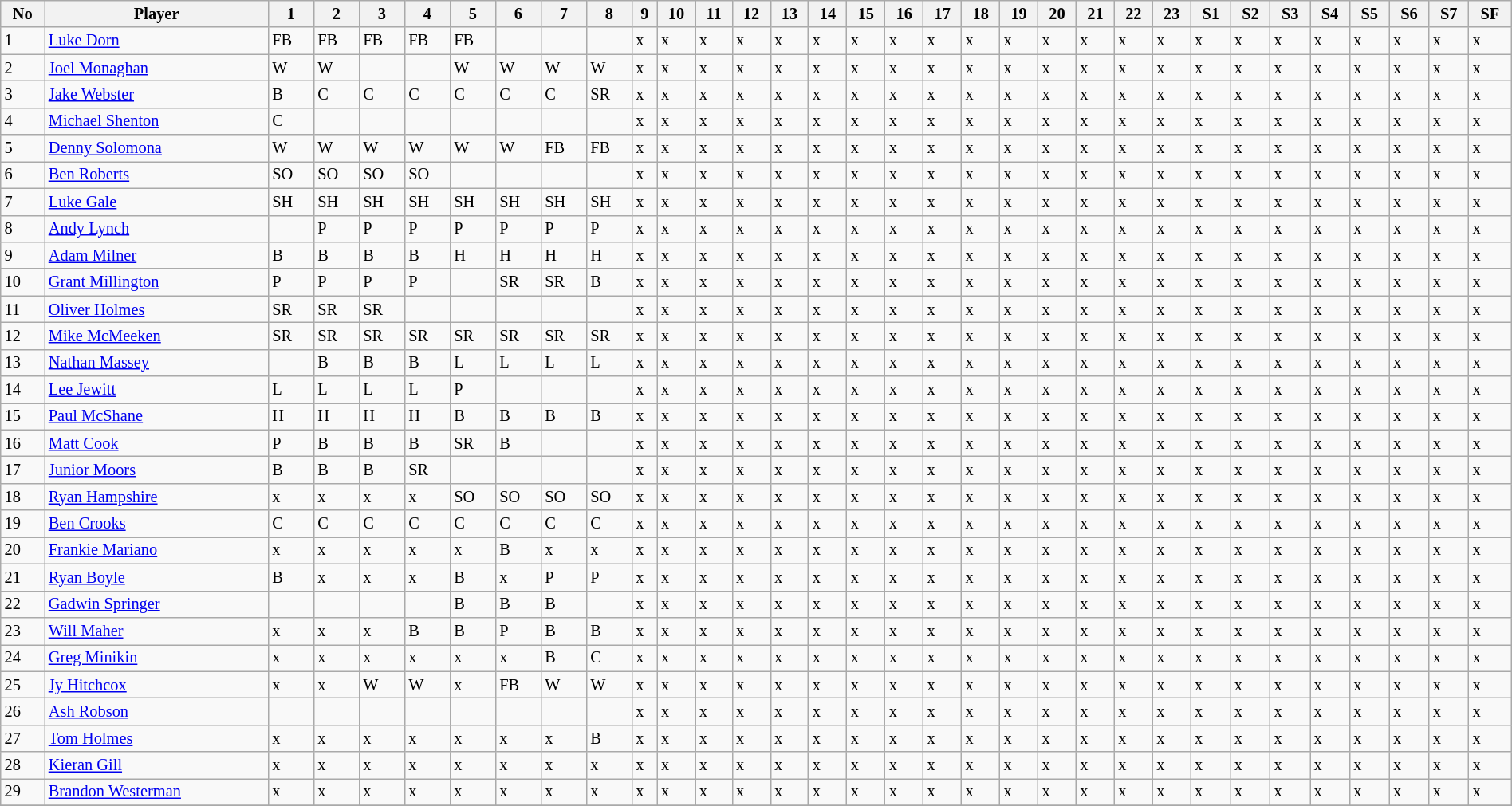<table class="wikitable" style="font-size:85%;" width="100%">
<tr>
<th>No</th>
<th>Player</th>
<th>1</th>
<th>2</th>
<th>3</th>
<th>4</th>
<th>5</th>
<th>6</th>
<th>7</th>
<th>8</th>
<th>9</th>
<th>10</th>
<th>11</th>
<th>12</th>
<th>13</th>
<th>14</th>
<th>15</th>
<th>16</th>
<th>17</th>
<th>18</th>
<th>19</th>
<th>20</th>
<th>21</th>
<th>22</th>
<th>23</th>
<th>S1</th>
<th>S2</th>
<th>S3</th>
<th>S4</th>
<th>S5</th>
<th>S6</th>
<th>S7</th>
<th>SF</th>
</tr>
<tr>
<td>1</td>
<td><a href='#'>Luke Dorn</a></td>
<td>FB</td>
<td>FB</td>
<td>FB</td>
<td>FB</td>
<td>FB</td>
<td></td>
<td></td>
<td></td>
<td>x</td>
<td>x</td>
<td>x</td>
<td>x</td>
<td>x</td>
<td>x</td>
<td>x</td>
<td>x</td>
<td>x</td>
<td>x</td>
<td>x</td>
<td>x</td>
<td>x</td>
<td>x</td>
<td>x</td>
<td>x</td>
<td>x</td>
<td>x</td>
<td>x</td>
<td>x</td>
<td>x</td>
<td>x</td>
<td>x</td>
</tr>
<tr>
<td>2</td>
<td><a href='#'>Joel Monaghan</a></td>
<td>W</td>
<td>W</td>
<td></td>
<td></td>
<td>W</td>
<td>W</td>
<td>W</td>
<td>W</td>
<td>x</td>
<td>x</td>
<td>x</td>
<td>x</td>
<td>x</td>
<td>x</td>
<td>x</td>
<td>x</td>
<td>x</td>
<td>x</td>
<td>x</td>
<td>x</td>
<td>x</td>
<td>x</td>
<td>x</td>
<td>x</td>
<td>x</td>
<td>x</td>
<td>x</td>
<td>x</td>
<td>x</td>
<td>x</td>
<td>x</td>
</tr>
<tr>
<td>3</td>
<td><a href='#'>Jake Webster</a></td>
<td>B</td>
<td>C</td>
<td>C</td>
<td>C</td>
<td>C</td>
<td>C</td>
<td>C</td>
<td>SR</td>
<td>x</td>
<td>x</td>
<td>x</td>
<td>x</td>
<td>x</td>
<td>x</td>
<td>x</td>
<td>x</td>
<td>x</td>
<td>x</td>
<td>x</td>
<td>x</td>
<td>x</td>
<td>x</td>
<td>x</td>
<td>x</td>
<td>x</td>
<td>x</td>
<td>x</td>
<td>x</td>
<td>x</td>
<td>x</td>
<td>x</td>
</tr>
<tr>
<td>4</td>
<td><a href='#'>Michael Shenton</a></td>
<td>C</td>
<td></td>
<td></td>
<td></td>
<td></td>
<td></td>
<td></td>
<td></td>
<td>x</td>
<td>x</td>
<td>x</td>
<td>x</td>
<td>x</td>
<td>x</td>
<td>x</td>
<td>x</td>
<td>x</td>
<td>x</td>
<td>x</td>
<td>x</td>
<td>x</td>
<td>x</td>
<td>x</td>
<td>x</td>
<td>x</td>
<td>x</td>
<td>x</td>
<td>x</td>
<td>x</td>
<td>x</td>
<td>x</td>
</tr>
<tr>
<td>5</td>
<td><a href='#'>Denny Solomona</a></td>
<td>W</td>
<td>W</td>
<td>W</td>
<td>W</td>
<td>W</td>
<td>W</td>
<td>FB</td>
<td>FB</td>
<td>x</td>
<td>x</td>
<td>x</td>
<td>x</td>
<td>x</td>
<td>x</td>
<td>x</td>
<td>x</td>
<td>x</td>
<td>x</td>
<td>x</td>
<td>x</td>
<td>x</td>
<td>x</td>
<td>x</td>
<td>x</td>
<td>x</td>
<td>x</td>
<td>x</td>
<td>x</td>
<td>x</td>
<td>x</td>
<td>x</td>
</tr>
<tr>
<td>6</td>
<td><a href='#'>Ben Roberts</a></td>
<td>SO</td>
<td>SO</td>
<td>SO</td>
<td>SO</td>
<td></td>
<td></td>
<td></td>
<td></td>
<td>x</td>
<td>x</td>
<td>x</td>
<td>x</td>
<td>x</td>
<td>x</td>
<td>x</td>
<td>x</td>
<td>x</td>
<td>x</td>
<td>x</td>
<td>x</td>
<td>x</td>
<td>x</td>
<td>x</td>
<td>x</td>
<td>x</td>
<td>x</td>
<td>x</td>
<td>x</td>
<td>x</td>
<td>x</td>
<td>x</td>
</tr>
<tr>
<td>7</td>
<td><a href='#'>Luke Gale</a></td>
<td>SH</td>
<td>SH</td>
<td>SH</td>
<td>SH</td>
<td>SH</td>
<td>SH</td>
<td>SH</td>
<td>SH</td>
<td>x</td>
<td>x</td>
<td>x</td>
<td>x</td>
<td>x</td>
<td>x</td>
<td>x</td>
<td>x</td>
<td>x</td>
<td>x</td>
<td>x</td>
<td>x</td>
<td>x</td>
<td>x</td>
<td>x</td>
<td>x</td>
<td>x</td>
<td>x</td>
<td>x</td>
<td>x</td>
<td>x</td>
<td>x</td>
<td>x</td>
</tr>
<tr>
<td>8</td>
<td><a href='#'>Andy Lynch</a></td>
<td></td>
<td>P</td>
<td>P</td>
<td>P</td>
<td>P</td>
<td>P</td>
<td>P</td>
<td>P</td>
<td>x</td>
<td>x</td>
<td>x</td>
<td>x</td>
<td>x</td>
<td>x</td>
<td>x</td>
<td>x</td>
<td>x</td>
<td>x</td>
<td>x</td>
<td>x</td>
<td>x</td>
<td>x</td>
<td>x</td>
<td>x</td>
<td>x</td>
<td>x</td>
<td>x</td>
<td>x</td>
<td>x</td>
<td>x</td>
<td>x</td>
</tr>
<tr>
<td>9</td>
<td><a href='#'>Adam Milner</a></td>
<td>B</td>
<td>B</td>
<td>B</td>
<td>B</td>
<td>H</td>
<td>H</td>
<td>H</td>
<td>H</td>
<td>x</td>
<td>x</td>
<td>x</td>
<td>x</td>
<td>x</td>
<td>x</td>
<td>x</td>
<td>x</td>
<td>x</td>
<td>x</td>
<td>x</td>
<td>x</td>
<td>x</td>
<td>x</td>
<td>x</td>
<td>x</td>
<td>x</td>
<td>x</td>
<td>x</td>
<td>x</td>
<td>x</td>
<td>x</td>
<td>x</td>
</tr>
<tr>
<td>10</td>
<td><a href='#'>Grant Millington</a></td>
<td>P</td>
<td>P</td>
<td>P</td>
<td>P</td>
<td></td>
<td>SR</td>
<td>SR</td>
<td>B</td>
<td>x</td>
<td>x</td>
<td>x</td>
<td>x</td>
<td>x</td>
<td>x</td>
<td>x</td>
<td>x</td>
<td>x</td>
<td>x</td>
<td>x</td>
<td>x</td>
<td>x</td>
<td>x</td>
<td>x</td>
<td>x</td>
<td>x</td>
<td>x</td>
<td>x</td>
<td>x</td>
<td>x</td>
<td>x</td>
<td>x</td>
</tr>
<tr>
<td>11</td>
<td><a href='#'>Oliver Holmes</a></td>
<td>SR</td>
<td>SR</td>
<td>SR</td>
<td></td>
<td></td>
<td></td>
<td></td>
<td></td>
<td>x</td>
<td>x</td>
<td>x</td>
<td>x</td>
<td>x</td>
<td>x</td>
<td>x</td>
<td>x</td>
<td>x</td>
<td>x</td>
<td>x</td>
<td>x</td>
<td>x</td>
<td>x</td>
<td>x</td>
<td>x</td>
<td>x</td>
<td>x</td>
<td>x</td>
<td>x</td>
<td>x</td>
<td>x</td>
<td>x</td>
</tr>
<tr>
<td>12</td>
<td><a href='#'>Mike McMeeken</a></td>
<td>SR</td>
<td>SR</td>
<td>SR</td>
<td>SR</td>
<td>SR</td>
<td>SR</td>
<td>SR</td>
<td>SR</td>
<td>x</td>
<td>x</td>
<td>x</td>
<td>x</td>
<td>x</td>
<td>x</td>
<td>x</td>
<td>x</td>
<td>x</td>
<td>x</td>
<td>x</td>
<td>x</td>
<td>x</td>
<td>x</td>
<td>x</td>
<td>x</td>
<td>x</td>
<td>x</td>
<td>x</td>
<td>x</td>
<td>x</td>
<td>x</td>
<td>x</td>
</tr>
<tr>
<td>13</td>
<td><a href='#'>Nathan Massey</a></td>
<td></td>
<td>B</td>
<td>B</td>
<td>B</td>
<td>L</td>
<td>L</td>
<td>L</td>
<td>L</td>
<td>x</td>
<td>x</td>
<td>x</td>
<td>x</td>
<td>x</td>
<td>x</td>
<td>x</td>
<td>x</td>
<td>x</td>
<td>x</td>
<td>x</td>
<td>x</td>
<td>x</td>
<td>x</td>
<td>x</td>
<td>x</td>
<td>x</td>
<td>x</td>
<td>x</td>
<td>x</td>
<td>x</td>
<td>x</td>
<td>x</td>
</tr>
<tr>
<td>14</td>
<td><a href='#'>Lee Jewitt</a></td>
<td>L</td>
<td>L</td>
<td>L</td>
<td>L</td>
<td>P</td>
<td></td>
<td></td>
<td></td>
<td>x</td>
<td>x</td>
<td>x</td>
<td>x</td>
<td>x</td>
<td>x</td>
<td>x</td>
<td>x</td>
<td>x</td>
<td>x</td>
<td>x</td>
<td>x</td>
<td>x</td>
<td>x</td>
<td>x</td>
<td>x</td>
<td>x</td>
<td>x</td>
<td>x</td>
<td>x</td>
<td>x</td>
<td>x</td>
<td>x</td>
</tr>
<tr>
<td>15</td>
<td><a href='#'>Paul McShane</a></td>
<td>H</td>
<td>H</td>
<td>H</td>
<td>H</td>
<td>B</td>
<td>B</td>
<td>B</td>
<td>B</td>
<td>x</td>
<td>x</td>
<td>x</td>
<td>x</td>
<td>x</td>
<td>x</td>
<td>x</td>
<td>x</td>
<td>x</td>
<td>x</td>
<td>x</td>
<td>x</td>
<td>x</td>
<td>x</td>
<td>x</td>
<td>x</td>
<td>x</td>
<td>x</td>
<td>x</td>
<td>x</td>
<td>x</td>
<td>x</td>
<td>x</td>
</tr>
<tr>
<td>16</td>
<td><a href='#'>Matt Cook</a></td>
<td>P</td>
<td>B</td>
<td>B</td>
<td>B</td>
<td>SR</td>
<td>B</td>
<td></td>
<td></td>
<td>x</td>
<td>x</td>
<td>x</td>
<td>x</td>
<td>x</td>
<td>x</td>
<td>x</td>
<td>x</td>
<td>x</td>
<td>x</td>
<td>x</td>
<td>x</td>
<td>x</td>
<td>x</td>
<td>x</td>
<td>x</td>
<td>x</td>
<td>x</td>
<td>x</td>
<td>x</td>
<td>x</td>
<td>x</td>
<td>x</td>
</tr>
<tr>
<td>17</td>
<td><a href='#'>Junior Moors</a></td>
<td>B</td>
<td>B</td>
<td>B</td>
<td>SR</td>
<td></td>
<td></td>
<td></td>
<td></td>
<td>x</td>
<td>x</td>
<td>x</td>
<td>x</td>
<td>x</td>
<td>x</td>
<td>x</td>
<td>x</td>
<td>x</td>
<td>x</td>
<td>x</td>
<td>x</td>
<td>x</td>
<td>x</td>
<td>x</td>
<td>x</td>
<td>x</td>
<td>x</td>
<td>x</td>
<td>x</td>
<td>x</td>
<td>x</td>
<td>x</td>
</tr>
<tr>
<td>18</td>
<td><a href='#'>Ryan Hampshire</a></td>
<td>x</td>
<td>x</td>
<td>x</td>
<td>x</td>
<td>SO</td>
<td>SO</td>
<td>SO</td>
<td>SO</td>
<td>x</td>
<td>x</td>
<td>x</td>
<td>x</td>
<td>x</td>
<td>x</td>
<td>x</td>
<td>x</td>
<td>x</td>
<td>x</td>
<td>x</td>
<td>x</td>
<td>x</td>
<td>x</td>
<td>x</td>
<td>x</td>
<td>x</td>
<td>x</td>
<td>x</td>
<td>x</td>
<td>x</td>
<td>x</td>
<td>x</td>
</tr>
<tr>
<td>19</td>
<td><a href='#'>Ben Crooks</a></td>
<td>C</td>
<td>C</td>
<td>C</td>
<td>C</td>
<td>C</td>
<td>C</td>
<td>C</td>
<td>C</td>
<td>x</td>
<td>x</td>
<td>x</td>
<td>x</td>
<td>x</td>
<td>x</td>
<td>x</td>
<td>x</td>
<td>x</td>
<td>x</td>
<td>x</td>
<td>x</td>
<td>x</td>
<td>x</td>
<td>x</td>
<td>x</td>
<td>x</td>
<td>x</td>
<td>x</td>
<td>x</td>
<td>x</td>
<td>x</td>
<td>x</td>
</tr>
<tr>
<td>20</td>
<td><a href='#'>Frankie Mariano</a></td>
<td>x</td>
<td>x</td>
<td>x</td>
<td>x</td>
<td>x</td>
<td>B</td>
<td>x</td>
<td>x</td>
<td>x</td>
<td>x</td>
<td>x</td>
<td>x</td>
<td>x</td>
<td>x</td>
<td>x</td>
<td>x</td>
<td>x</td>
<td>x</td>
<td>x</td>
<td>x</td>
<td>x</td>
<td>x</td>
<td>x</td>
<td>x</td>
<td>x</td>
<td>x</td>
<td>x</td>
<td>x</td>
<td>x</td>
<td>x</td>
<td>x</td>
</tr>
<tr>
<td>21</td>
<td><a href='#'>Ryan Boyle</a></td>
<td>B</td>
<td>x</td>
<td>x</td>
<td>x</td>
<td>B</td>
<td>x</td>
<td>P</td>
<td>P</td>
<td>x</td>
<td>x</td>
<td>x</td>
<td>x</td>
<td>x</td>
<td>x</td>
<td>x</td>
<td>x</td>
<td>x</td>
<td>x</td>
<td>x</td>
<td>x</td>
<td>x</td>
<td>x</td>
<td>x</td>
<td>x</td>
<td>x</td>
<td>x</td>
<td>x</td>
<td>x</td>
<td>x</td>
<td>x</td>
<td>x</td>
</tr>
<tr>
<td>22</td>
<td><a href='#'>Gadwin Springer</a></td>
<td></td>
<td></td>
<td></td>
<td></td>
<td>B</td>
<td>B</td>
<td>B</td>
<td></td>
<td>x</td>
<td>x</td>
<td>x</td>
<td>x</td>
<td>x</td>
<td>x</td>
<td>x</td>
<td>x</td>
<td>x</td>
<td>x</td>
<td>x</td>
<td>x</td>
<td>x</td>
<td>x</td>
<td>x</td>
<td>x</td>
<td>x</td>
<td>x</td>
<td>x</td>
<td>x</td>
<td>x</td>
<td>x</td>
<td>x</td>
</tr>
<tr>
<td>23</td>
<td><a href='#'>Will Maher</a></td>
<td>x</td>
<td>x</td>
<td>x</td>
<td>B</td>
<td>B</td>
<td>P</td>
<td>B</td>
<td>B</td>
<td>x</td>
<td>x</td>
<td>x</td>
<td>x</td>
<td>x</td>
<td>x</td>
<td>x</td>
<td>x</td>
<td>x</td>
<td>x</td>
<td>x</td>
<td>x</td>
<td>x</td>
<td>x</td>
<td>x</td>
<td>x</td>
<td>x</td>
<td>x</td>
<td>x</td>
<td>x</td>
<td>x</td>
<td>x</td>
<td>x</td>
</tr>
<tr>
<td>24</td>
<td><a href='#'>Greg Minikin</a></td>
<td>x</td>
<td>x</td>
<td>x</td>
<td>x</td>
<td>x</td>
<td>x</td>
<td>B</td>
<td>C</td>
<td>x</td>
<td>x</td>
<td>x</td>
<td>x</td>
<td>x</td>
<td>x</td>
<td>x</td>
<td>x</td>
<td>x</td>
<td>x</td>
<td>x</td>
<td>x</td>
<td>x</td>
<td>x</td>
<td>x</td>
<td>x</td>
<td>x</td>
<td>x</td>
<td>x</td>
<td>x</td>
<td>x</td>
<td>x</td>
<td>x</td>
</tr>
<tr>
<td>25</td>
<td><a href='#'>Jy Hitchcox</a></td>
<td>x</td>
<td>x</td>
<td>W</td>
<td>W</td>
<td>x</td>
<td>FB</td>
<td>W</td>
<td>W</td>
<td>x</td>
<td>x</td>
<td>x</td>
<td>x</td>
<td>x</td>
<td>x</td>
<td>x</td>
<td>x</td>
<td>x</td>
<td>x</td>
<td>x</td>
<td>x</td>
<td>x</td>
<td>x</td>
<td>x</td>
<td>x</td>
<td>x</td>
<td>x</td>
<td>x</td>
<td>x</td>
<td>x</td>
<td>x</td>
<td>x</td>
</tr>
<tr>
<td>26</td>
<td><a href='#'>Ash Robson</a></td>
<td></td>
<td></td>
<td></td>
<td></td>
<td></td>
<td></td>
<td></td>
<td></td>
<td>x</td>
<td>x</td>
<td>x</td>
<td>x</td>
<td>x</td>
<td>x</td>
<td>x</td>
<td>x</td>
<td>x</td>
<td>x</td>
<td>x</td>
<td>x</td>
<td>x</td>
<td>x</td>
<td>x</td>
<td>x</td>
<td>x</td>
<td>x</td>
<td>x</td>
<td>x</td>
<td>x</td>
<td>x</td>
<td>x</td>
</tr>
<tr>
<td>27</td>
<td><a href='#'>Tom Holmes</a></td>
<td>x</td>
<td>x</td>
<td>x</td>
<td>x</td>
<td>x</td>
<td>x</td>
<td>x</td>
<td>B</td>
<td>x</td>
<td>x</td>
<td>x</td>
<td>x</td>
<td>x</td>
<td>x</td>
<td>x</td>
<td>x</td>
<td>x</td>
<td>x</td>
<td>x</td>
<td>x</td>
<td>x</td>
<td>x</td>
<td>x</td>
<td>x</td>
<td>x</td>
<td>x</td>
<td>x</td>
<td>x</td>
<td>x</td>
<td>x</td>
<td>x</td>
</tr>
<tr>
<td>28</td>
<td><a href='#'>Kieran Gill</a></td>
<td>x</td>
<td>x</td>
<td>x</td>
<td>x</td>
<td>x</td>
<td>x</td>
<td>x</td>
<td>x</td>
<td>x</td>
<td>x</td>
<td>x</td>
<td>x</td>
<td>x</td>
<td>x</td>
<td>x</td>
<td>x</td>
<td>x</td>
<td>x</td>
<td>x</td>
<td>x</td>
<td>x</td>
<td>x</td>
<td>x</td>
<td>x</td>
<td>x</td>
<td>x</td>
<td>x</td>
<td>x</td>
<td>x</td>
<td>x</td>
<td>x</td>
</tr>
<tr>
<td>29</td>
<td><a href='#'>Brandon Westerman</a></td>
<td>x</td>
<td>x</td>
<td>x</td>
<td>x</td>
<td>x</td>
<td>x</td>
<td>x</td>
<td>x</td>
<td>x</td>
<td>x</td>
<td>x</td>
<td>x</td>
<td>x</td>
<td>x</td>
<td>x</td>
<td>x</td>
<td>x</td>
<td>x</td>
<td>x</td>
<td>x</td>
<td>x</td>
<td>x</td>
<td>x</td>
<td>x</td>
<td>x</td>
<td>x</td>
<td>x</td>
<td>x</td>
<td>x</td>
<td>x</td>
<td>x</td>
</tr>
<tr>
</tr>
</table>
